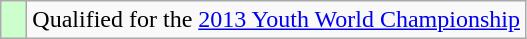<table class="wikitable" style="text-align: left;">
<tr>
<td width=10px bgcolor=#ccffcc></td>
<td>Qualified for the <a href='#'>2013 Youth World Championship</a></td>
</tr>
</table>
